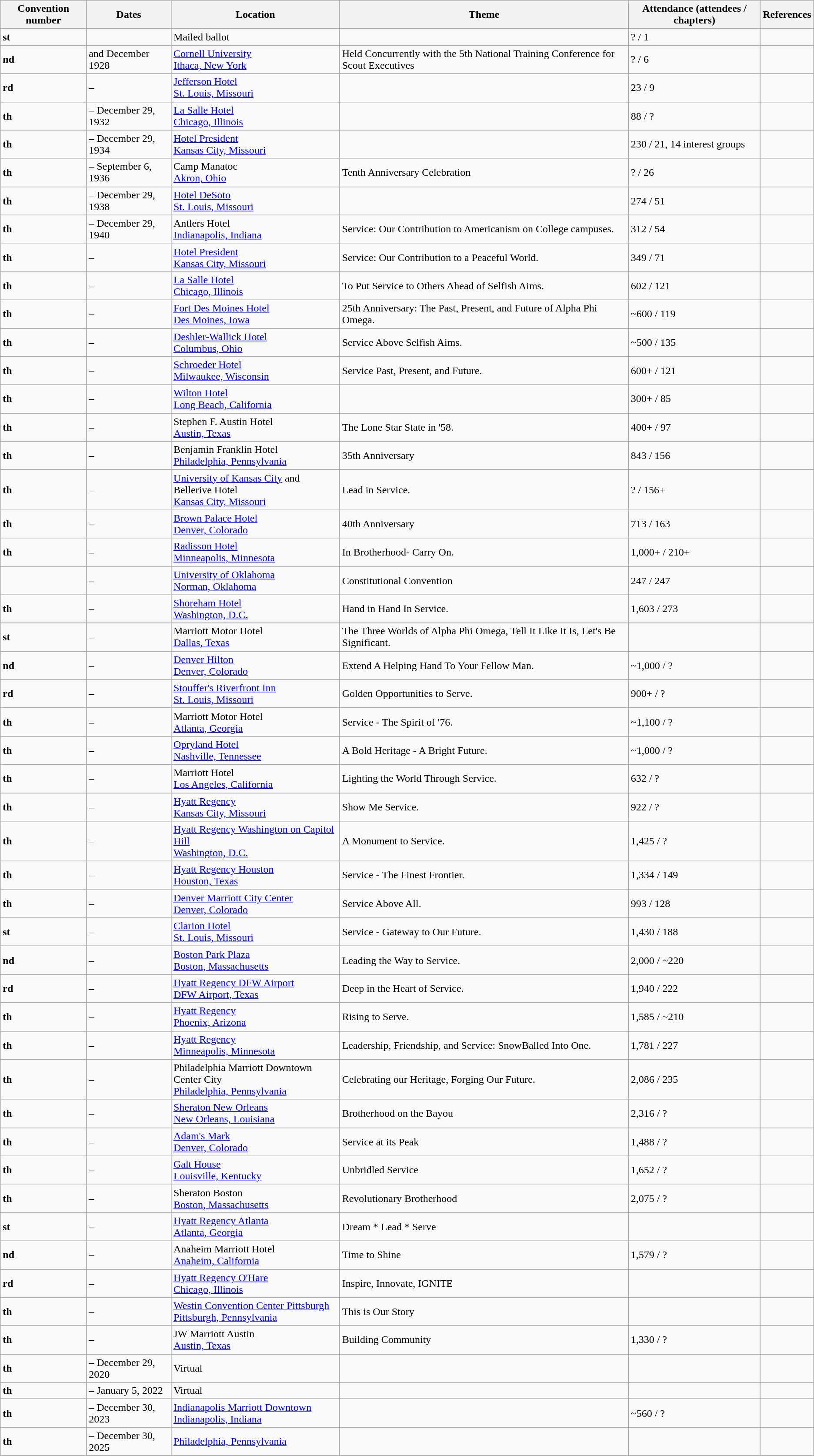<table class="wikitable sortable">
<tr>
<th>Convention number</th>
<th>Dates</th>
<th>Location</th>
<th>Theme</th>
<th>Attendance (attendees / chapters)</th>
<th>References</th>
</tr>
<tr>
<td><strong>st</strong></td>
<td></td>
<td>Mailed ballot</td>
<td></td>
<td>? / 1</td>
<td></td>
</tr>
<tr>
<td><strong>nd</strong></td>
<td> and December 1928</td>
<td><a href='#'>Cornell University</a><br><a href='#'>Ithaca, New York</a></td>
<td>Held Concurrently with the 5th National Training Conference for Scout Executives</td>
<td>? / 6</td>
<td></td>
</tr>
<tr>
<td><strong>rd</strong></td>
<td> – </td>
<td><a href='#'>Jefferson Hotel</a><br><a href='#'>St. Louis, Missouri</a></td>
<td></td>
<td>23 / 9</td>
<td></td>
</tr>
<tr>
<td><strong>th</strong></td>
<td> – December 29, 1932</td>
<td><a href='#'>La Salle Hotel</a><br><a href='#'>Chicago, Illinois</a></td>
<td></td>
<td>88 / ?</td>
<td></td>
</tr>
<tr>
<td><strong>th</strong></td>
<td> – December 29, 1934</td>
<td><a href='#'>Hotel President</a><br><a href='#'>Kansas City, Missouri</a></td>
<td></td>
<td>230 / 21, 14 interest groups</td>
<td></td>
</tr>
<tr>
<td><strong>th</strong></td>
<td> – September 6, 1936</td>
<td>Camp Manatoc<br><a href='#'>Akron, Ohio</a></td>
<td>Tenth Anniversary Celebration</td>
<td>? / 26</td>
<td></td>
</tr>
<tr>
<td><strong>th</strong></td>
<td> – December 29, 1938</td>
<td><a href='#'>Hotel DeSoto</a><br><a href='#'>St. Louis, Missouri</a></td>
<td></td>
<td>274 / 51</td>
<td></td>
</tr>
<tr>
<td><strong>th</strong></td>
<td> – December 29, 1940</td>
<td>Antlers Hotel<br><a href='#'>Indianapolis, Indiana</a></td>
<td>Service: Our Contribution to Americanism on College campuses.</td>
<td>312 / 54</td>
<td></td>
</tr>
<tr>
<td><strong>th</strong></td>
<td> – </td>
<td><a href='#'>Hotel President</a><br><a href='#'>Kansas City, Missouri</a></td>
<td>Service: Our Contribution to a Peaceful World.</td>
<td>349 / 71</td>
<td> </td>
</tr>
<tr>
<td><strong>th</strong></td>
<td> – </td>
<td><a href='#'>La Salle Hotel</a><br><a href='#'>Chicago, Illinois</a></td>
<td>To Put Service to Others Ahead of Selfish Aims.</td>
<td>602 / 121</td>
<td></td>
</tr>
<tr>
<td><strong>th</strong></td>
<td> – </td>
<td><a href='#'>Fort Des Moines Hotel</a><br><a href='#'>Des Moines, Iowa</a></td>
<td>25th Anniversary: The Past, Present, and Future of Alpha Phi Omega.</td>
<td>~600 / 119</td>
<td></td>
</tr>
<tr>
<td><strong>th</strong></td>
<td> – </td>
<td><a href='#'>Deshler-Wallick Hotel</a><br><a href='#'>Columbus, Ohio</a></td>
<td>Service Above Selfish Aims.</td>
<td>~500 / 135</td>
<td></td>
</tr>
<tr>
<td><strong>th</strong></td>
<td> – </td>
<td><a href='#'>Schroeder Hotel</a><br><a href='#'>Milwaukee, Wisconsin</a></td>
<td>Service Past, Present, and Future.</td>
<td>600+ / 121</td>
<td></td>
</tr>
<tr>
<td><strong>th</strong></td>
<td> – </td>
<td><a href='#'>Wilton Hotel</a><br><a href='#'>Long Beach, California</a></td>
<td></td>
<td>300+ / 85</td>
<td></td>
</tr>
<tr>
<td><strong>th</strong></td>
<td> – </td>
<td>Stephen F. Austin Hotel<br><a href='#'>Austin, Texas</a></td>
<td>The Lone Star State in '58.</td>
<td>400+ / 97</td>
<td></td>
</tr>
<tr>
<td><strong>th</strong></td>
<td> – </td>
<td>Benjamin Franklin Hotel<br><a href='#'>Philadelphia, Pennsylvania</a></td>
<td>35th Anniversary</td>
<td>843 / 156</td>
<td></td>
</tr>
<tr>
<td><strong>th</strong></td>
<td> – </td>
<td><a href='#'>University of Kansas City</a> and Bellerive Hotel<br><a href='#'>Kansas City, Missouri</a></td>
<td>Lead in Service.</td>
<td>? / 156+</td>
<td></td>
</tr>
<tr>
<td><strong>th</strong></td>
<td> – </td>
<td><a href='#'>Brown Palace Hotel</a><br><a href='#'>Denver, Colorado</a></td>
<td>40th Anniversary</td>
<td>713 / 163</td>
<td></td>
</tr>
<tr>
<td><strong>th</strong></td>
<td> – </td>
<td><a href='#'>Radisson Hotel</a><br><a href='#'>Minneapolis, Minnesota</a></td>
<td>In Brotherhood- Carry On.</td>
<td>1,000+ / 210+</td>
<td></td>
</tr>
<tr>
<td></td>
<td> – </td>
<td><a href='#'>University of Oklahoma</a><br><a href='#'>Norman, Oklahoma</a></td>
<td>Constitutional Convention</td>
<td>247 / 247</td>
<td></td>
</tr>
<tr>
<td><strong>th</strong></td>
<td> – </td>
<td><a href='#'>Shoreham Hotel</a><br><a href='#'>Washington, D.C.</a></td>
<td>Hand in Hand In Service.</td>
<td>1,603 / 273</td>
<td></td>
</tr>
<tr>
<td><strong>st</strong></td>
<td> – </td>
<td>Marriott Motor Hotel<br><a href='#'>Dallas, Texas</a></td>
<td>The Three Worlds of Alpha Phi Omega, Tell It Like It Is, Let's Be Significant.</td>
<td></td>
<td></td>
</tr>
<tr>
<td><strong>nd</strong></td>
<td> – </td>
<td><a href='#'>Denver Hilton</a><br><a href='#'>Denver, Colorado</a></td>
<td>Extend A Helping Hand To Your Fellow Man.</td>
<td>~1,000 / ?</td>
<td></td>
</tr>
<tr>
<td><strong>rd</strong></td>
<td> – </td>
<td><a href='#'>Stouffer's Riverfront Inn</a><br><a href='#'>St. Louis, Missouri</a></td>
<td>Golden Opportunities to Serve.</td>
<td>900+ / ?</td>
<td></td>
</tr>
<tr>
<td><strong>th</strong></td>
<td> – </td>
<td>Marriott Motor Hotel<br><a href='#'>Atlanta, Georgia</a></td>
<td>Service - The Spirit of '76.</td>
<td>~1,100 / ?</td>
<td></td>
</tr>
<tr>
<td><strong>th</strong></td>
<td> – </td>
<td><a href='#'>Opryland Hotel</a><br><a href='#'>Nashville, Tennessee</a></td>
<td>A Bold Heritage - A Bright Future.</td>
<td>~1,000 / ?</td>
<td></td>
</tr>
<tr>
<td><strong>th</strong></td>
<td> – </td>
<td>Marriott Hotel<br><a href='#'>Los Angeles, California</a></td>
<td>Lighting the World Through Service.</td>
<td>632 / ?</td>
<td></td>
</tr>
<tr>
<td><strong>th</strong></td>
<td> – </td>
<td><a href='#'>Hyatt Regency</a><br><a href='#'>Kansas City, Missouri</a></td>
<td>Show Me Service.</td>
<td>922 / ?</td>
<td></td>
</tr>
<tr>
<td><strong>th</strong></td>
<td> – </td>
<td><a href='#'>Hyatt Regency Washington on Capitol Hill</a><br><a href='#'>Washington, D.C.</a></td>
<td>A Monument to Service.</td>
<td>1,425 / ?</td>
<td></td>
</tr>
<tr>
<td><strong>th</strong></td>
<td> – </td>
<td><a href='#'>Hyatt Regency Houston</a><br><a href='#'>Houston, Texas</a></td>
<td>Service - The Finest Frontier.</td>
<td>1,334 / 149</td>
<td></td>
</tr>
<tr>
<td><strong>th</strong></td>
<td> – </td>
<td><a href='#'>Denver Marriott City Center</a><br><a href='#'>Denver, Colorado</a></td>
<td>Service Above All.</td>
<td>993 / 128</td>
<td></td>
</tr>
<tr>
<td><strong>st</strong></td>
<td> – </td>
<td><a href='#'>Clarion Hotel</a><br><a href='#'>St. Louis, Missouri</a></td>
<td>Service - Gateway to Our Future.</td>
<td>1,430 / 188</td>
<td></td>
</tr>
<tr>
<td><strong>nd</strong></td>
<td> – </td>
<td><a href='#'>Boston Park Plaza</a><br><a href='#'>Boston, Massachusetts</a></td>
<td>Leading the Way to Service.</td>
<td>2,000 / ~220</td>
<td></td>
</tr>
<tr>
<td><strong>rd</strong></td>
<td> – </td>
<td><a href='#'>Hyatt Regency DFW Airport</a><br><a href='#'>DFW Airport, Texas</a></td>
<td>Deep in the Heart of Service.</td>
<td>1,940 / 222</td>
<td></td>
</tr>
<tr>
<td><strong>th</strong></td>
<td> – </td>
<td><a href='#'>Hyatt Regency</a><br><a href='#'>Phoenix, Arizona</a></td>
<td>Rising to Serve.</td>
<td>1,585 / ~210</td>
<td></td>
</tr>
<tr>
<td><strong>th</strong></td>
<td> – </td>
<td><a href='#'>Hyatt Regency</a><br><a href='#'>Minneapolis, Minnesota</a></td>
<td>Leadership, Friendship, and Service: SnowBalled Into One.</td>
<td>1,781 / 227</td>
<td></td>
</tr>
<tr>
<td><strong>th</strong></td>
<td> – </td>
<td>Philadelphia Marriott Downtown Center City<br><a href='#'>Philadelphia, Pennsylvania</a></td>
<td>Celebrating our Heritage, Forging Our Future.</td>
<td>2,086 / 235</td>
<td></td>
</tr>
<tr>
<td><strong>th</strong></td>
<td> – </td>
<td><a href='#'>Sheraton New Orleans</a><br><a href='#'>New Orleans, Louisiana</a></td>
<td>Brotherhood on the Bayou</td>
<td>2,316 / ?</td>
<td></td>
</tr>
<tr>
<td><strong>th</strong></td>
<td> – </td>
<td><a href='#'>Adam's Mark</a><br><a href='#'>Denver, Colorado</a></td>
<td>Service at its Peak</td>
<td>1,488 / ?</td>
<td></td>
</tr>
<tr>
<td><strong>th</strong></td>
<td> – </td>
<td><a href='#'>Galt House</a><br><a href='#'>Louisville, Kentucky</a></td>
<td>Unbridled Service</td>
<td>1,652 / ?</td>
<td></td>
</tr>
<tr>
<td><strong>th</strong></td>
<td> – </td>
<td>Sheraton Boston<br><a href='#'>Boston, Massachusetts</a></td>
<td>Revolutionary Brotherhood</td>
<td>2,075 / ?</td>
<td></td>
</tr>
<tr>
<td><strong>st</strong></td>
<td> – </td>
<td><a href='#'>Hyatt Regency Atlanta</a><br><a href='#'>Atlanta, Georgia</a></td>
<td>Dream * Lead * Serve</td>
<td></td>
<td></td>
</tr>
<tr>
<td><strong>nd</strong></td>
<td> – </td>
<td>Anaheim Marriott Hotel<br><a href='#'>Anaheim, California</a></td>
<td>Time to Shine</td>
<td>1,579 / ?</td>
<td></td>
</tr>
<tr>
<td><strong>rd</strong></td>
<td> –  </td>
<td><a href='#'>Hyatt Regency O'Hare</a><br><a href='#'>Chicago, Illinois</a></td>
<td>Inspire, Innovate, IGNITE</td>
<td></td>
<td></td>
</tr>
<tr>
<td><strong>th</strong></td>
<td> – </td>
<td><a href='#'>Westin Convention Center Pittsburgh</a><br><a href='#'>Pittsburgh, Pennsylvania</a></td>
<td>This is Our Story</td>
<td></td>
<td></td>
</tr>
<tr>
<td><strong>th</strong></td>
<td> – </td>
<td>JW Marriott Austin<br><a href='#'>Austin, Texas</a></td>
<td>Building Community</td>
<td>1,330 / ?</td>
<td></td>
</tr>
<tr>
<td><strong>th</strong></td>
<td> – December 29, 2020</td>
<td>Virtual</td>
<td></td>
<td></td>
<td></td>
</tr>
<tr>
<td><strong>th</strong></td>
<td> – January 5, 2022</td>
<td>Virtual</td>
<td></td>
<td></td>
<td></td>
</tr>
<tr>
<td><strong>th</strong></td>
<td> – December 30, 2023</td>
<td><a href='#'>Indianapolis Marriott Downtown</a><br><a href='#'>Indianapolis, Indiana</a></td>
<td></td>
<td>~560 / ?</td>
<td></td>
</tr>
<tr>
<td><strong>th</strong></td>
<td> – December 30, 2025</td>
<td><a href='#'>Philadelphia, Pennsylvania</a></td>
<td></td>
<td></td>
<td></td>
</tr>
</table>
